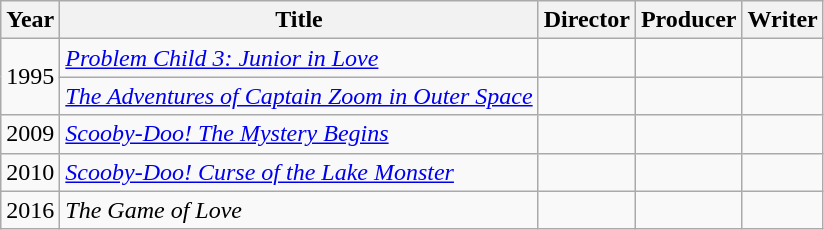<table class="wikitable">
<tr>
<th>Year</th>
<th>Title</th>
<th>Director</th>
<th>Producer</th>
<th>Writer</th>
</tr>
<tr>
<td rowspan=2>1995</td>
<td><em><a href='#'>Problem Child 3: Junior in Love</a></em></td>
<td></td>
<td></td>
<td></td>
</tr>
<tr>
<td><em><a href='#'>The Adventures of Captain Zoom in Outer Space</a></em></td>
<td></td>
<td></td>
<td></td>
</tr>
<tr>
<td>2009</td>
<td><em><a href='#'>Scooby-Doo! The Mystery Begins</a></em></td>
<td></td>
<td></td>
<td></td>
</tr>
<tr>
<td>2010</td>
<td><em><a href='#'>Scooby-Doo! Curse of the Lake Monster</a></em></td>
<td></td>
<td></td>
<td></td>
</tr>
<tr>
<td>2016</td>
<td><em>The Game of Love</em></td>
<td></td>
<td></td>
<td></td>
</tr>
</table>
